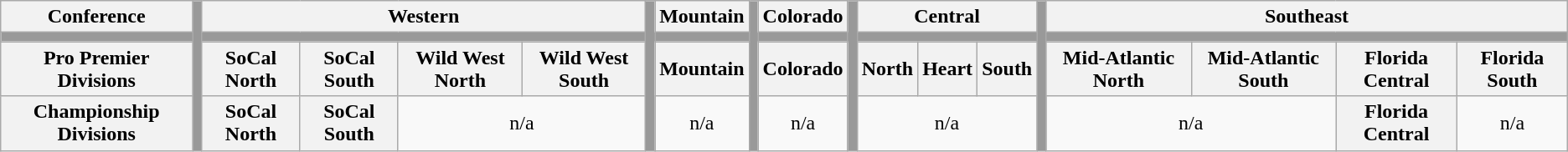<table class="wikitable">
<tr>
<th>Conference</th>
<th rowspan=4 style="background-color: #999"></th>
<th colspan=4>Western</th>
<th rowspan=4 style="background-color: #999"></th>
<th>Mountain</th>
<th rowspan=4 style="background-color: #999"></th>
<th>Colorado</th>
<th rowspan=4 style="background-color: #999"></th>
<th colspan=3>Central</th>
<th rowspan=4 style="background-color: #999"></th>
<th colspan=4>Southeast</th>
</tr>
<tr>
<th colspan=26 style="background-color: #999"></th>
</tr>
<tr>
<th>Pro Premier Divisions</th>
<th>SoCal North</th>
<th>SoCal South</th>
<th>Wild West North</th>
<th>Wild West South</th>
<th>Mountain</th>
<th>Colorado</th>
<th>North</th>
<th>Heart</th>
<th>South</th>
<th>Mid-Atlantic North</th>
<th>Mid-Atlantic South</th>
<th>Florida Central</th>
<th>Florida South</th>
</tr>
<tr>
<th>Championship Divisions</th>
<th>SoCal North</th>
<th>SoCal South</th>
<td colspan=2 style="text-align:center; font-family:italic; ">n/a</td>
<td style="text-align:center; font-family:italic; ">n/a</td>
<td style="text-align:center; font-family:italic; ">n/a</td>
<td colspan=3 style="text-align:center; font-family:italic; ">n/a</td>
<td colspan=2 style="text-align:center; font-family:italic; ">n/a</td>
<th>Florida Central</th>
<td style="text-align:center; font-family:italic; ">n/a</td>
</tr>
</table>
